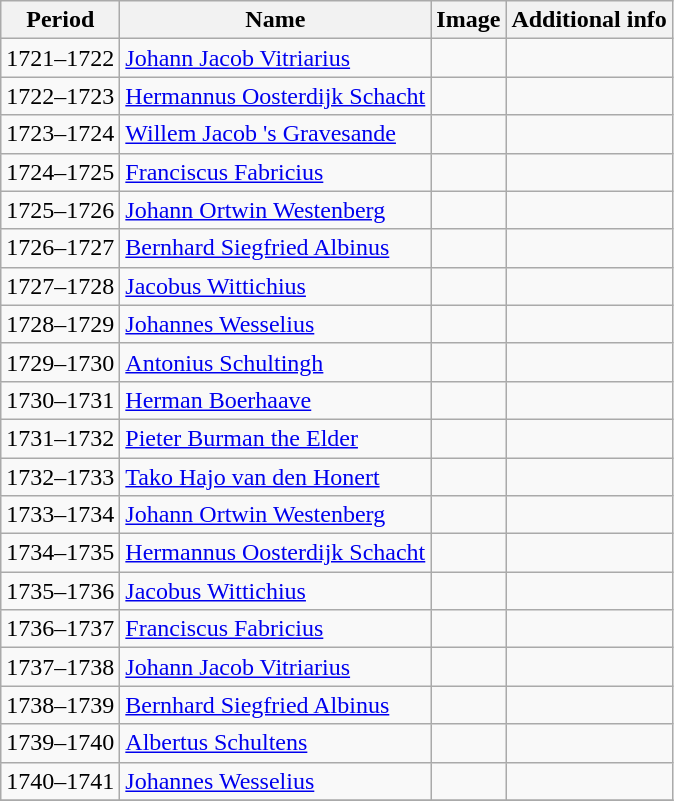<table class="wikitable">
<tr>
<th>Period</th>
<th>Name</th>
<th>Image</th>
<th>Additional info</th>
</tr>
<tr>
<td>1721–1722</td>
<td><a href='#'>Johann Jacob Vitriarius</a></td>
<td></td>
<td></td>
</tr>
<tr>
<td>1722–1723</td>
<td><a href='#'>Hermannus Oosterdijk Schacht</a></td>
<td></td>
<td></td>
</tr>
<tr>
<td>1723–1724</td>
<td><a href='#'>Willem Jacob 's Gravesande</a></td>
<td></td>
<td></td>
</tr>
<tr>
<td>1724–1725</td>
<td><a href='#'>Franciscus Fabricius</a></td>
<td></td>
<td></td>
</tr>
<tr>
<td>1725–1726</td>
<td><a href='#'>Johann Ortwin Westenberg</a></td>
<td></td>
<td></td>
</tr>
<tr>
<td>1726–1727</td>
<td><a href='#'>Bernhard Siegfried Albinus</a></td>
<td></td>
<td></td>
</tr>
<tr>
<td>1727–1728</td>
<td><a href='#'>Jacobus Wittichius</a></td>
<td></td>
<td></td>
</tr>
<tr>
<td>1728–1729</td>
<td><a href='#'>Johannes Wesselius</a></td>
<td></td>
<td></td>
</tr>
<tr>
<td>1729–1730</td>
<td><a href='#'>Antonius Schultingh</a></td>
<td></td>
<td></td>
</tr>
<tr>
<td>1730–1731</td>
<td><a href='#'>Herman Boerhaave</a></td>
<td></td>
<td></td>
</tr>
<tr>
<td>1731–1732</td>
<td><a href='#'>Pieter Burman the Elder</a></td>
<td></td>
<td></td>
</tr>
<tr>
<td>1732–1733</td>
<td><a href='#'>Tako Hajo van den Honert</a></td>
<td></td>
<td></td>
</tr>
<tr>
<td>1733–1734</td>
<td><a href='#'>Johann Ortwin Westenberg</a></td>
<td></td>
<td></td>
</tr>
<tr>
<td>1734–1735</td>
<td><a href='#'>Hermannus Oosterdijk Schacht</a></td>
<td></td>
<td></td>
</tr>
<tr>
<td>1735–1736</td>
<td><a href='#'>Jacobus Wittichius</a></td>
<td></td>
<td></td>
</tr>
<tr>
<td>1736–1737</td>
<td><a href='#'>Franciscus Fabricius</a></td>
<td></td>
<td></td>
</tr>
<tr>
<td>1737–1738</td>
<td><a href='#'>Johann Jacob Vitriarius</a></td>
<td></td>
<td></td>
</tr>
<tr>
<td>1738–1739</td>
<td><a href='#'>Bernhard Siegfried Albinus</a></td>
<td></td>
<td></td>
</tr>
<tr>
<td>1739–1740</td>
<td><a href='#'>Albertus Schultens</a></td>
<td></td>
<td></td>
</tr>
<tr>
<td>1740–1741</td>
<td><a href='#'>Johannes Wesselius</a></td>
<td></td>
<td></td>
</tr>
<tr>
</tr>
</table>
